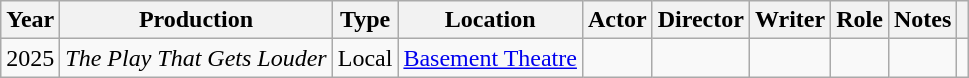<table class="wikitable sortable">
<tr>
<th>Year</th>
<th>Production</th>
<th>Type</th>
<th>Location</th>
<th>Actor</th>
<th>Director</th>
<th>Writer</th>
<th>Role</th>
<th class="unsortable">Notes</th>
<th class="unsortable"></th>
</tr>
<tr>
<td>2025</td>
<td><em>The Play That Gets Louder</em></td>
<td>Local</td>
<td><a href='#'>Basement Theatre</a></td>
<td></td>
<td></td>
<td></td>
<td></td>
<td></td>
<td></td>
</tr>
</table>
